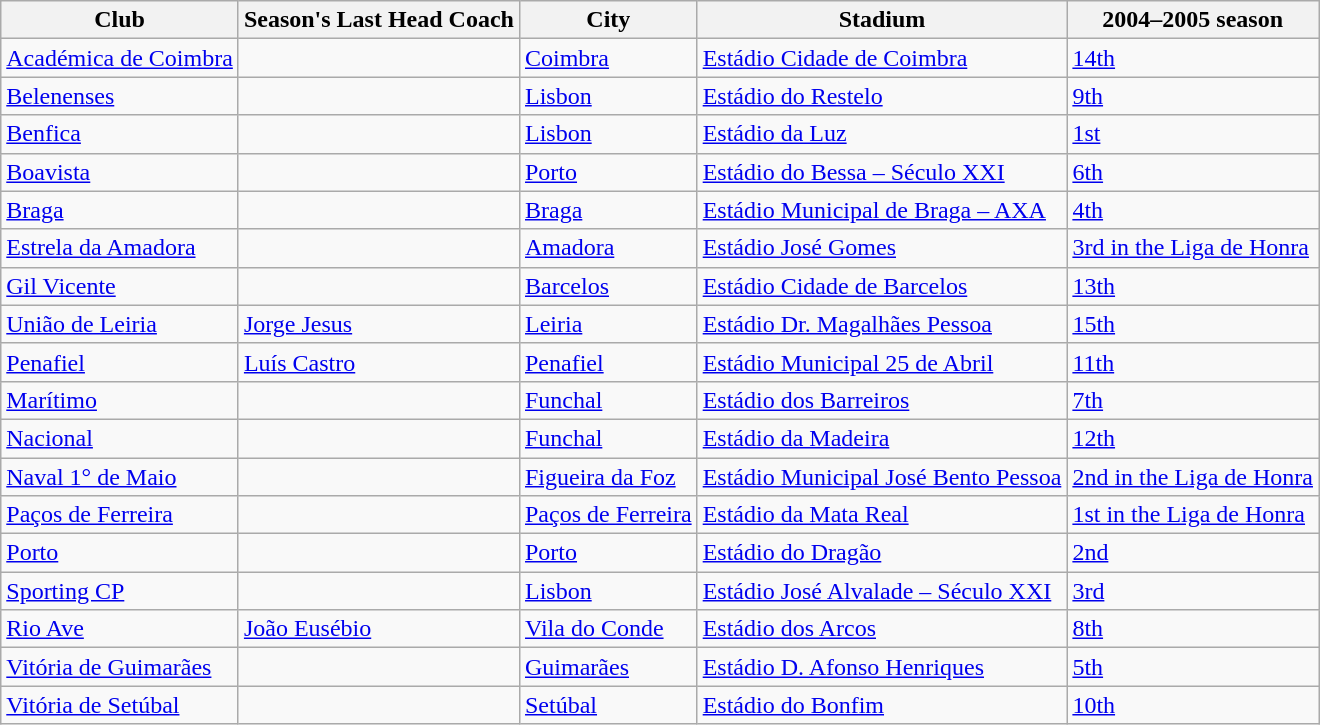<table class="wikitable sortable">
<tr>
<th>Club</th>
<th>Season's Last Head Coach</th>
<th>City</th>
<th>Stadium</th>
<th>2004–2005 season</th>
</tr>
<tr>
<td><a href='#'>Académica de Coimbra</a></td>
<td> </td>
<td><a href='#'>Coimbra</a></td>
<td><a href='#'>Estádio Cidade de Coimbra</a></td>
<td><a href='#'>14th</a></td>
</tr>
<tr>
<td><a href='#'>Belenenses</a></td>
<td> </td>
<td><a href='#'>Lisbon</a></td>
<td><a href='#'>Estádio do Restelo</a></td>
<td><a href='#'>9th</a></td>
</tr>
<tr>
<td><a href='#'>Benfica</a></td>
<td> </td>
<td><a href='#'>Lisbon</a></td>
<td><a href='#'>Estádio da Luz</a></td>
<td><a href='#'>1st</a></td>
</tr>
<tr>
<td><a href='#'>Boavista</a></td>
<td> </td>
<td><a href='#'>Porto</a></td>
<td><a href='#'>Estádio do Bessa – Século XXI</a></td>
<td><a href='#'>6th</a></td>
</tr>
<tr>
<td><a href='#'>Braga</a></td>
<td> </td>
<td><a href='#'>Braga</a></td>
<td><a href='#'>Estádio Municipal de Braga – AXA</a></td>
<td><a href='#'>4th</a></td>
</tr>
<tr>
<td><a href='#'>Estrela da Amadora</a></td>
<td> </td>
<td><a href='#'>Amadora</a></td>
<td><a href='#'>Estádio José Gomes</a></td>
<td><a href='#'>3rd in the Liga de Honra</a></td>
</tr>
<tr>
<td><a href='#'>Gil Vicente</a></td>
<td> </td>
<td><a href='#'>Barcelos</a></td>
<td><a href='#'>Estádio Cidade de Barcelos</a></td>
<td><a href='#'>13th</a></td>
</tr>
<tr>
<td><a href='#'>União de Leiria</a></td>
<td> <a href='#'>Jorge Jesus</a></td>
<td><a href='#'>Leiria</a></td>
<td><a href='#'>Estádio Dr. Magalhães Pessoa</a></td>
<td><a href='#'>15th</a></td>
</tr>
<tr>
<td><a href='#'>Penafiel</a></td>
<td> <a href='#'>Luís Castro</a></td>
<td><a href='#'>Penafiel</a></td>
<td><a href='#'>Estádio Municipal 25 de Abril</a></td>
<td><a href='#'>11th</a></td>
</tr>
<tr>
<td><a href='#'>Marítimo</a></td>
<td> </td>
<td><a href='#'>Funchal</a></td>
<td><a href='#'>Estádio dos Barreiros</a></td>
<td><a href='#'>7th</a></td>
</tr>
<tr>
<td><a href='#'>Nacional</a></td>
<td> </td>
<td><a href='#'>Funchal</a></td>
<td><a href='#'>Estádio da Madeira</a></td>
<td><a href='#'>12th</a></td>
</tr>
<tr>
<td><a href='#'>Naval 1° de Maio</a></td>
<td> </td>
<td><a href='#'>Figueira da Foz</a></td>
<td><a href='#'>Estádio Municipal José Bento Pessoa</a></td>
<td><a href='#'>2nd in the Liga de Honra</a></td>
</tr>
<tr>
<td><a href='#'>Paços de Ferreira</a></td>
<td> </td>
<td><a href='#'>Paços de Ferreira</a></td>
<td><a href='#'>Estádio da Mata Real</a></td>
<td><a href='#'>1st in the Liga de Honra</a></td>
</tr>
<tr>
<td><a href='#'>Porto</a></td>
<td> </td>
<td><a href='#'>Porto</a></td>
<td><a href='#'>Estádio do Dragão</a></td>
<td><a href='#'>2nd</a></td>
</tr>
<tr>
<td><a href='#'>Sporting CP</a></td>
<td> </td>
<td><a href='#'>Lisbon</a></td>
<td><a href='#'>Estádio José Alvalade – Século XXI</a></td>
<td><a href='#'>3rd</a></td>
</tr>
<tr>
<td><a href='#'>Rio Ave</a></td>
<td> <a href='#'>João Eusébio</a></td>
<td><a href='#'>Vila do Conde</a></td>
<td><a href='#'>Estádio dos Arcos</a></td>
<td><a href='#'>8th</a></td>
</tr>
<tr>
<td><a href='#'>Vitória de Guimarães</a></td>
<td> </td>
<td><a href='#'>Guimarães</a></td>
<td><a href='#'>Estádio D. Afonso Henriques</a></td>
<td><a href='#'>5th</a></td>
</tr>
<tr>
<td><a href='#'>Vitória de Setúbal</a></td>
<td> </td>
<td><a href='#'>Setúbal</a></td>
<td><a href='#'>Estádio do Bonfim</a></td>
<td><a href='#'>10th</a></td>
</tr>
</table>
